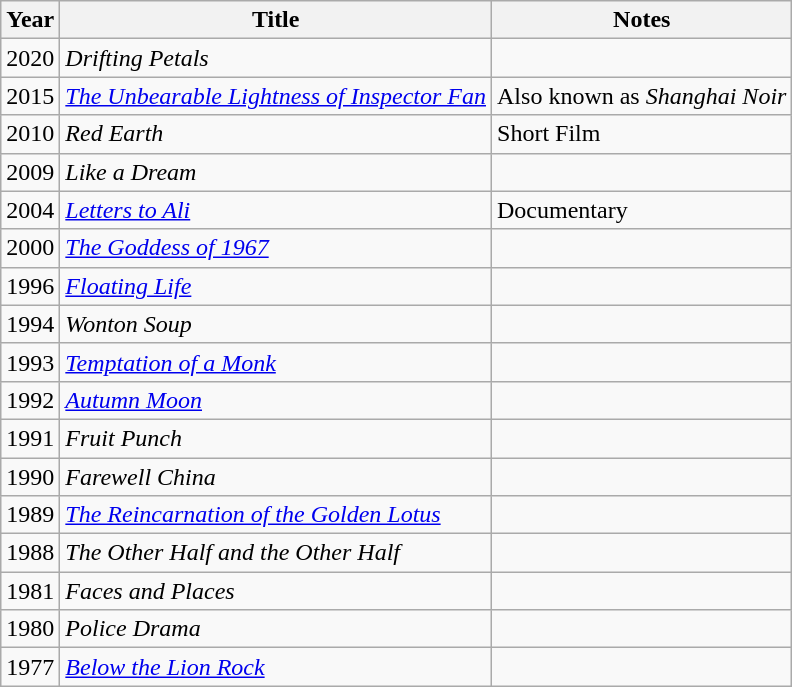<table class="wikitable">
<tr>
<th>Year</th>
<th>Title</th>
<th>Notes</th>
</tr>
<tr>
<td>2020</td>
<td><em>Drifting Petals</em></td>
<td></td>
</tr>
<tr>
<td>2015</td>
<td><em><a href='#'>The Unbearable Lightness of Inspector Fan</a></em></td>
<td>Also known as <em>Shanghai Noir</em></td>
</tr>
<tr>
<td>2010</td>
<td><em>Red Earth</em></td>
<td>Short Film</td>
</tr>
<tr>
<td>2009</td>
<td><em>Like a Dream</em></td>
<td></td>
</tr>
<tr>
<td>2004</td>
<td><em><a href='#'>Letters to Ali</a></em></td>
<td>Documentary</td>
</tr>
<tr>
<td>2000</td>
<td><em><a href='#'>The Goddess of 1967</a></em></td>
<td></td>
</tr>
<tr>
<td>1996</td>
<td><em><a href='#'>Floating Life</a></em></td>
<td></td>
</tr>
<tr>
<td>1994</td>
<td><em>Wonton Soup</em></td>
<td></td>
</tr>
<tr>
<td>1993</td>
<td><em><a href='#'>Temptation of a Monk</a></em></td>
<td></td>
</tr>
<tr>
<td>1992</td>
<td><em><a href='#'>Autumn Moon</a></em></td>
<td></td>
</tr>
<tr>
<td>1991</td>
<td><em>Fruit Punch</em></td>
<td></td>
</tr>
<tr>
<td>1990</td>
<td><em>Farewell China</em></td>
<td></td>
</tr>
<tr>
<td>1989</td>
<td><em><a href='#'>The Reincarnation of the Golden Lotus</a></em></td>
<td></td>
</tr>
<tr>
<td>1988</td>
<td><em>The Other Half and the Other Half</em></td>
<td></td>
</tr>
<tr>
<td>1981</td>
<td><em>Faces and Places</em></td>
<td></td>
</tr>
<tr>
<td>1980</td>
<td><em>Police Drama</em></td>
<td></td>
</tr>
<tr>
<td>1977</td>
<td><em><a href='#'>Below the Lion Rock</a></em></td>
<td></td>
</tr>
</table>
